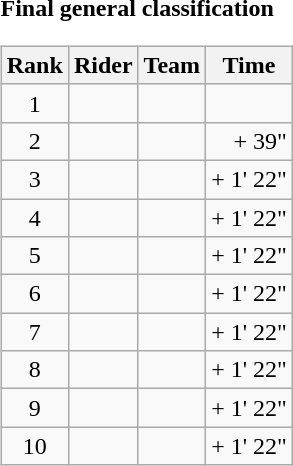<table>
<tr>
<td><strong>Final general classification</strong><br><table class="wikitable">
<tr>
<th scope="col">Rank</th>
<th scope="col">Rider</th>
<th scope="col">Team</th>
<th scope="col">Time</th>
</tr>
<tr>
<td style="text-align:center;">1</td>
<td></td>
<td></td>
<td style="text-align:right;"></td>
</tr>
<tr>
<td style="text-align:center;">2</td>
<td></td>
<td></td>
<td style="text-align:right;">+ 39"</td>
</tr>
<tr>
<td style="text-align:center;">3</td>
<td></td>
<td></td>
<td style="text-align:right;">+ 1' 22"</td>
</tr>
<tr>
<td style="text-align:center;">4</td>
<td></td>
<td></td>
<td style="text-align:right;">+ 1' 22"</td>
</tr>
<tr>
<td style="text-align:center;">5</td>
<td></td>
<td></td>
<td style="text-align:right;">+ 1' 22"</td>
</tr>
<tr>
<td style="text-align:center;">6</td>
<td></td>
<td></td>
<td style="text-align:right;">+ 1' 22"</td>
</tr>
<tr>
<td style="text-align:center;">7</td>
<td></td>
<td></td>
<td style="text-align:right;">+ 1' 22"</td>
</tr>
<tr>
<td style="text-align:center;">8</td>
<td></td>
<td></td>
<td style="text-align:right;">+ 1' 22"</td>
</tr>
<tr>
<td style="text-align:center;">9</td>
<td></td>
<td></td>
<td style="text-align:right;">+ 1' 22"</td>
</tr>
<tr>
<td style="text-align:center;">10</td>
<td></td>
<td></td>
<td style="text-align:right;">+ 1' 22"</td>
</tr>
</table>
</td>
</tr>
</table>
